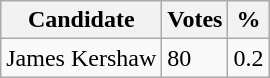<table class="wikitable sortable">
<tr>
<th>Candidate</th>
<th>Votes</th>
<th>%</th>
</tr>
<tr>
<td>James Kershaw</td>
<td>80</td>
<td>0.2</td>
</tr>
</table>
